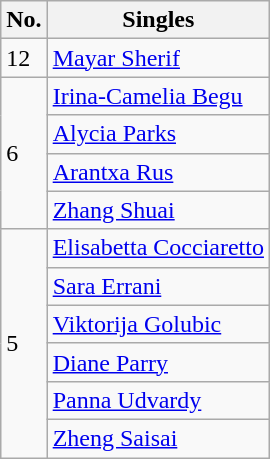<table class="wikitable nowrap">
<tr>
<th>No.</th>
<th>Singles</th>
</tr>
<tr>
<td>12</td>
<td> <a href='#'>Mayar Sherif</a></td>
</tr>
<tr>
<td rowspan="4">6</td>
<td> <a href='#'>Irina-Camelia Begu</a></td>
</tr>
<tr>
<td> <a href='#'>Alycia Parks</a></td>
</tr>
<tr>
<td> <a href='#'>Arantxa Rus</a></td>
</tr>
<tr>
<td> <a href='#'>Zhang Shuai</a></td>
</tr>
<tr>
<td rowspan="6">5</td>
<td> <a href='#'>Elisabetta Cocciaretto</a></td>
</tr>
<tr>
<td> <a href='#'>Sara Errani</a></td>
</tr>
<tr>
<td> <a href='#'>Viktorija Golubic</a></td>
</tr>
<tr>
<td> <a href='#'>Diane Parry</a></td>
</tr>
<tr>
<td> <a href='#'>Panna Udvardy</a></td>
</tr>
<tr>
<td> <a href='#'>Zheng Saisai</a></td>
</tr>
</table>
